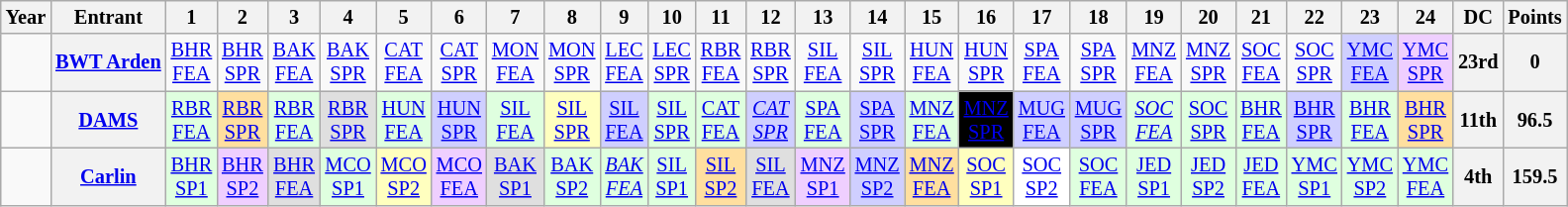<table class="wikitable" style="text-align:center; font-size:85%">
<tr>
<th>Year</th>
<th>Entrant</th>
<th>1</th>
<th>2</th>
<th>3</th>
<th>4</th>
<th>5</th>
<th>6</th>
<th>7</th>
<th>8</th>
<th>9</th>
<th>10</th>
<th>11</th>
<th>12</th>
<th>13</th>
<th>14</th>
<th>15</th>
<th>16</th>
<th>17</th>
<th>18</th>
<th>19</th>
<th>20</th>
<th>21</th>
<th>22</th>
<th>23</th>
<th>24</th>
<th>DC</th>
<th>Points</th>
</tr>
<tr>
<td></td>
<th nowrap><a href='#'>BWT Arden</a></th>
<td style="background:#;"><a href='#'>BHR<br>FEA</a></td>
<td style="background:#;"><a href='#'>BHR<br>SPR</a></td>
<td style="background:#;"><a href='#'>BAK<br>FEA</a></td>
<td style="background:#;"><a href='#'>BAK<br>SPR</a></td>
<td style="background:#;"><a href='#'>CAT<br>FEA</a></td>
<td style="background:#;"><a href='#'>CAT<br>SPR</a></td>
<td style="background:#;"><a href='#'>MON<br>FEA</a></td>
<td style="background:#;"><a href='#'>MON<br>SPR</a></td>
<td style="background:#;"><a href='#'>LEC<br>FEA</a></td>
<td style="background:#;"><a href='#'>LEC<br>SPR</a></td>
<td style="background:#;"><a href='#'>RBR<br>FEA</a></td>
<td style="background:#;"><a href='#'>RBR<br>SPR</a></td>
<td style="background:#;"><a href='#'>SIL<br>FEA</a></td>
<td style="background:#;"><a href='#'>SIL<br>SPR</a></td>
<td style="background:#;"><a href='#'>HUN<br>FEA</a></td>
<td style="background:#;"><a href='#'>HUN<br>SPR</a></td>
<td style="background:#;"><a href='#'>SPA<br>FEA</a></td>
<td style="background:#;"><a href='#'>SPA<br>SPR</a></td>
<td style="background:#;"><a href='#'>MNZ<br>FEA</a></td>
<td style="background:#;"><a href='#'>MNZ<br>SPR</a></td>
<td style="background:#;"><a href='#'>SOC<br>FEA</a></td>
<td style="background:#;"><a href='#'>SOC<br>SPR</a></td>
<td style="background:#CFCFFF;"><a href='#'>YMC<br>FEA</a><br></td>
<td style="background:#EFCFFF;"><a href='#'>YMC<br>SPR</a><br></td>
<th>23rd</th>
<th>0</th>
</tr>
<tr>
<td></td>
<th nowrap><a href='#'>DAMS</a></th>
<td style="background:#DFFFDF;"><a href='#'>RBR<br>FEA</a><br></td>
<td style="background:#FFDF9F;"><a href='#'>RBR<br>SPR</a><br></td>
<td style="background:#DFFFDF;"><a href='#'>RBR<br>FEA</a><br></td>
<td style="background:#DFDFDF;"><a href='#'>RBR<br>SPR</a><br></td>
<td style="background:#DFFFDF;"><a href='#'>HUN<br>FEA</a><br></td>
<td style="background:#CFCFFF;"><a href='#'>HUN<br>SPR</a><br></td>
<td style="background:#DFFFDF;"><a href='#'>SIL<br>FEA</a><br></td>
<td style="background:#FFFFBF;"><a href='#'>SIL<br>SPR</a><br></td>
<td style="background:#CFCFFF;"><a href='#'>SIL<br>FEA</a><br></td>
<td style="background:#DFFFDF;"><a href='#'>SIL<br>SPR</a><br></td>
<td style="background:#DFFFDF;"><a href='#'>CAT<br>FEA</a><br></td>
<td style="background:#CFCFFF;"><em><a href='#'>CAT<br>SPR</a></em><br></td>
<td style="background:#DFFFDF;"><a href='#'>SPA<br>FEA</a><br></td>
<td style="background:#CFCFFF;"><a href='#'>SPA<br>SPR</a><br></td>
<td style="background:#DFFFDF;"><a href='#'>MNZ<br>FEA</a><br></td>
<td style="background:#000000;color:white"><a href='#'><span>MNZ<br>SPR</span></a><br></td>
<td style="background:#CFCFFF;"><a href='#'>MUG<br>FEA</a><br></td>
<td style="background:#CFCFFF;"><a href='#'>MUG<br>SPR</a><br></td>
<td style="background:#DFFFDF;"><em><a href='#'>SOC<br>FEA</a></em><br></td>
<td style="background:#DFFFDF;"><a href='#'>SOC<br>SPR</a><br></td>
<td style="background:#DFFFDF;"><a href='#'>BHR<br>FEA</a><br></td>
<td style="background:#CFCFFF;"><a href='#'>BHR<br>SPR</a><br></td>
<td style="background:#DFFFDF;"><a href='#'>BHR<br>FEA</a><br></td>
<td style="background:#FFDF9F;"><a href='#'>BHR<br>SPR</a><br></td>
<th>11th</th>
<th>96.5</th>
</tr>
<tr>
<td></td>
<th nowrap><a href='#'>Carlin</a></th>
<td style="background:#DFFFDF;"><a href='#'>BHR<br>SP1</a><br></td>
<td style="background:#EFCFFF;"><a href='#'>BHR<br>SP2</a><br></td>
<td style="background:#DFDFDF;"><a href='#'>BHR<br>FEA</a><br></td>
<td style="background:#DFFFDF;"><a href='#'>MCO<br>SP1</a><br></td>
<td style="background:#FFFFBF;"><a href='#'>MCO<br>SP2</a><br></td>
<td style="background:#EFCFFF;"><a href='#'>MCO<br>FEA</a><br></td>
<td style="background:#DFDFDF;"><a href='#'>BAK<br>SP1</a><br></td>
<td style="background:#DFFFDF;"><a href='#'>BAK<br>SP2</a><br></td>
<td style="background:#DFFFDF;"><em><a href='#'>BAK<br>FEA</a></em><br></td>
<td style="background:#DFFFDF;"><a href='#'>SIL<br>SP1</a><br></td>
<td style="background:#FFDF9F;"><a href='#'>SIL<br>SP2</a><br></td>
<td style="background:#DFDFDF;"><a href='#'>SIL<br>FEA</a><br></td>
<td style="background:#EFCFFF;"><a href='#'>MNZ<br>SP1</a><br></td>
<td style="background:#CFCFFF;"><a href='#'>MNZ<br>SP2</a><br></td>
<td style="background:#FFDF9F;"><a href='#'>MNZ<br>FEA</a><br></td>
<td style="background:#FFFFBF;"><a href='#'>SOC<br>SP1</a><br></td>
<td style="background:#FFFFFF;"><a href='#'>SOC<br>SP2</a><br></td>
<td style="background:#DFFFDF;"><a href='#'>SOC<br>FEA</a><br></td>
<td style="background:#DFFFDF;"><a href='#'>JED<br>SP1</a><br></td>
<td style="background:#DFFFDF;"><a href='#'>JED<br>SP2</a><br></td>
<td style="background:#DFFFDF;"><a href='#'>JED<br>FEA</a><br></td>
<td style="background:#DFFFDF;"><a href='#'>YMC<br>SP1</a><br></td>
<td style="background:#DFFFDF;"><a href='#'>YMC<br>SP2</a><br></td>
<td style="background:#DFFFDF;"><a href='#'>YMC<br>FEA</a><br></td>
<th>4th</th>
<th>159.5</th>
</tr>
</table>
